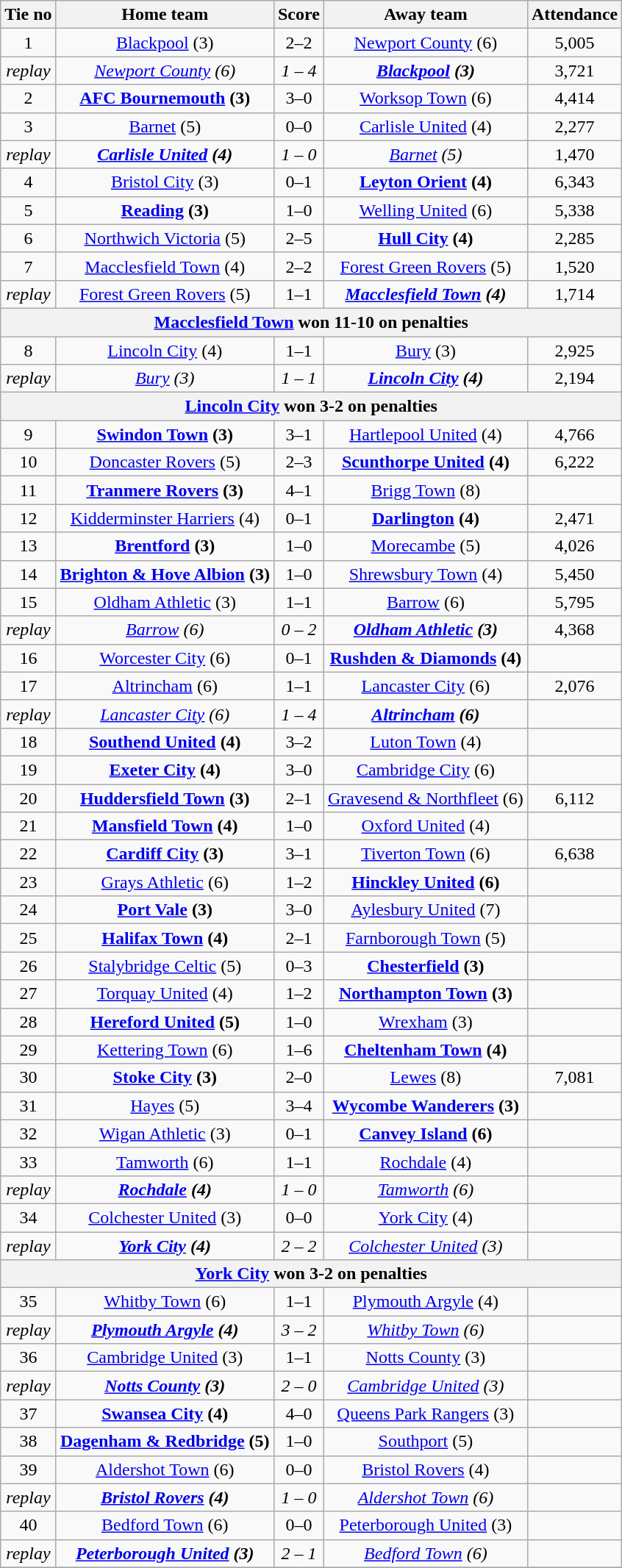<table class="wikitable" style="text-align: center">
<tr>
<th>Tie no</th>
<th>Home team</th>
<th>Score</th>
<th>Away team</th>
<th>Attendance</th>
</tr>
<tr>
<td>1</td>
<td><a href='#'>Blackpool</a> (3)</td>
<td>2–2</td>
<td><a href='#'>Newport County</a> (6)</td>
<td>5,005</td>
</tr>
<tr>
<td><em>replay</em></td>
<td><em><a href='#'>Newport County</a> (6)</em></td>
<td><em>1 – 4</em></td>
<td><strong><em><a href='#'>Blackpool</a> (3)</em></strong></td>
<td>3,721</td>
</tr>
<tr>
<td>2</td>
<td><strong><a href='#'>AFC Bournemouth</a> (3)</strong></td>
<td>3–0</td>
<td><a href='#'>Worksop Town</a> (6)</td>
<td>4,414</td>
</tr>
<tr>
<td>3</td>
<td><a href='#'>Barnet</a> (5)</td>
<td>0–0</td>
<td><a href='#'>Carlisle United</a> (4)</td>
<td>2,277</td>
</tr>
<tr>
<td><em>replay</em></td>
<td><strong><em><a href='#'>Carlisle United</a> (4)</em></strong></td>
<td><em>1 – 0</em></td>
<td><em><a href='#'>Barnet</a> (5)</em></td>
<td>1,470</td>
</tr>
<tr>
<td>4</td>
<td><a href='#'>Bristol City</a> (3)</td>
<td>0–1</td>
<td><strong><a href='#'>Leyton Orient</a> (4)</strong></td>
<td>6,343</td>
</tr>
<tr>
<td>5</td>
<td><strong><a href='#'>Reading</a> (3)</strong></td>
<td>1–0</td>
<td><a href='#'>Welling United</a> (6)</td>
<td>5,338</td>
</tr>
<tr>
<td>6</td>
<td><a href='#'>Northwich Victoria</a> (5)</td>
<td>2–5</td>
<td><strong><a href='#'>Hull City</a> (4)</strong></td>
<td>2,285</td>
</tr>
<tr>
<td>7</td>
<td><a href='#'>Macclesfield Town</a> (4)</td>
<td>2–2</td>
<td><a href='#'>Forest Green Rovers</a> (5)</td>
<td>1,520</td>
</tr>
<tr>
<td><em>replay</em></td>
<td><a href='#'>Forest Green Rovers</a> (5)</td>
<td>1–1</td>
<td><strong><em><a href='#'>Macclesfield Town</a> (4)</em></strong></td>
<td>1,714</td>
</tr>
<tr>
<th colspan=7><strong><a href='#'>Macclesfield Town</a></strong> won 11-10 on penalties</th>
</tr>
<tr>
<td>8</td>
<td><a href='#'>Lincoln City</a> (4)</td>
<td>1–1</td>
<td><a href='#'>Bury</a> (3)</td>
<td>2,925</td>
</tr>
<tr>
<td><em>replay</em></td>
<td><em><a href='#'>Bury</a> (3)</em></td>
<td><em>1 – 1</em></td>
<td><strong><em><a href='#'>Lincoln City</a> (4)</em></strong></td>
<td>2,194</td>
</tr>
<tr>
<th colspan=7><strong><a href='#'>Lincoln City</a></strong> won 3-2 on penalties</th>
</tr>
<tr>
<td>9</td>
<td><strong><a href='#'>Swindon Town</a> (3)</strong></td>
<td>3–1</td>
<td><a href='#'>Hartlepool United</a> (4)</td>
<td>4,766</td>
</tr>
<tr>
<td>10</td>
<td><a href='#'>Doncaster Rovers</a> (5)</td>
<td>2–3</td>
<td><strong><a href='#'>Scunthorpe United</a> (4)</strong></td>
<td>6,222</td>
</tr>
<tr>
<td>11</td>
<td><strong><a href='#'>Tranmere Rovers</a> (3)</strong></td>
<td>4–1</td>
<td><a href='#'>Brigg Town</a> (8)</td>
<td></td>
</tr>
<tr>
<td>12</td>
<td><a href='#'>Kidderminster Harriers</a> (4)</td>
<td>0–1</td>
<td><strong><a href='#'>Darlington</a> (4)</strong></td>
<td>2,471</td>
</tr>
<tr>
<td>13</td>
<td><strong><a href='#'>Brentford</a> (3)</strong></td>
<td>1–0</td>
<td><a href='#'>Morecambe</a> (5)</td>
<td>4,026</td>
</tr>
<tr>
<td>14</td>
<td><strong><a href='#'>Brighton & Hove Albion</a> (3)</strong></td>
<td>1–0</td>
<td><a href='#'>Shrewsbury Town</a> (4)</td>
<td>5,450</td>
</tr>
<tr>
<td>15</td>
<td><a href='#'>Oldham Athletic</a> (3)</td>
<td>1–1</td>
<td><a href='#'>Barrow</a> (6)</td>
<td>5,795</td>
</tr>
<tr>
<td><em>replay</em></td>
<td><em><a href='#'>Barrow</a> (6)</em></td>
<td><em>0 – 2</em></td>
<td><strong><em><a href='#'>Oldham Athletic</a> (3)</em></strong></td>
<td>4,368</td>
</tr>
<tr>
<td>16</td>
<td><a href='#'>Worcester City</a> (6)</td>
<td>0–1</td>
<td><strong><a href='#'>Rushden & Diamonds</a> (4)</strong></td>
<td></td>
</tr>
<tr>
<td>17</td>
<td><a href='#'>Altrincham</a> (6)</td>
<td>1–1</td>
<td><a href='#'>Lancaster City</a> (6)</td>
<td>2,076</td>
</tr>
<tr>
<td><em>replay</em></td>
<td><em><a href='#'>Lancaster City</a> (6)</em></td>
<td><em>1 – 4</em></td>
<td><strong><em><a href='#'>Altrincham</a> (6)</em></strong></td>
<td></td>
</tr>
<tr>
<td>18</td>
<td><strong><a href='#'>Southend United</a> (4)</strong></td>
<td>3–2</td>
<td><a href='#'>Luton Town</a> (4)</td>
<td></td>
</tr>
<tr>
<td>19</td>
<td><strong><a href='#'>Exeter City</a> (4)</strong></td>
<td>3–0</td>
<td><a href='#'>Cambridge City</a> (6)</td>
<td></td>
</tr>
<tr>
<td>20</td>
<td><strong><a href='#'>Huddersfield Town</a> (3)</strong></td>
<td>2–1</td>
<td><a href='#'>Gravesend & Northfleet</a> (6)</td>
<td>6,112</td>
</tr>
<tr>
<td>21</td>
<td><strong><a href='#'>Mansfield Town</a> (4)</strong></td>
<td>1–0</td>
<td><a href='#'>Oxford United</a> (4)</td>
<td></td>
</tr>
<tr>
<td>22</td>
<td><strong><a href='#'>Cardiff City</a> (3)</strong></td>
<td>3–1</td>
<td><a href='#'>Tiverton Town</a> (6)</td>
<td>6,638</td>
</tr>
<tr>
<td>23</td>
<td><a href='#'>Grays Athletic</a> (6)</td>
<td>1–2</td>
<td><strong><a href='#'>Hinckley United</a> (6)</strong></td>
<td></td>
</tr>
<tr>
<td>24</td>
<td><strong><a href='#'>Port Vale</a> (3)</strong></td>
<td>3–0</td>
<td><a href='#'>Aylesbury United</a> (7)</td>
<td></td>
</tr>
<tr>
<td>25</td>
<td><strong><a href='#'>Halifax Town</a> (4)</strong></td>
<td>2–1</td>
<td><a href='#'>Farnborough Town</a> (5)</td>
<td></td>
</tr>
<tr>
<td>26</td>
<td><a href='#'>Stalybridge Celtic</a> (5)</td>
<td>0–3</td>
<td><strong><a href='#'>Chesterfield</a> (3)</strong></td>
<td></td>
</tr>
<tr>
<td>27</td>
<td><a href='#'>Torquay United</a> (4)</td>
<td>1–2</td>
<td><strong><a href='#'>Northampton Town</a> (3)</strong></td>
<td></td>
</tr>
<tr>
<td>28</td>
<td><strong><a href='#'>Hereford United</a> (5)</strong></td>
<td>1–0</td>
<td><a href='#'>Wrexham</a> (3)</td>
<td></td>
</tr>
<tr>
<td>29</td>
<td><a href='#'>Kettering Town</a> (6)</td>
<td>1–6</td>
<td><strong><a href='#'>Cheltenham Town</a> (4)</strong></td>
<td></td>
</tr>
<tr>
<td>30</td>
<td><strong><a href='#'>Stoke City</a> (3)</strong></td>
<td>2–0</td>
<td><a href='#'>Lewes</a> (8)</td>
<td>7,081</td>
</tr>
<tr>
<td>31</td>
<td><a href='#'>Hayes</a> (5)</td>
<td>3–4</td>
<td><strong><a href='#'>Wycombe Wanderers</a> (3)</strong></td>
<td></td>
</tr>
<tr>
<td>32</td>
<td><a href='#'>Wigan Athletic</a> (3)</td>
<td>0–1</td>
<td><strong><a href='#'>Canvey Island</a> (6)</strong></td>
<td></td>
</tr>
<tr>
<td>33</td>
<td><a href='#'>Tamworth</a> (6)</td>
<td>1–1</td>
<td><a href='#'>Rochdale</a> (4)</td>
<td></td>
</tr>
<tr>
<td><em>replay</em></td>
<td><strong><em><a href='#'>Rochdale</a> (4)</em></strong></td>
<td><em>1 – 0</em></td>
<td><em><a href='#'>Tamworth</a> (6)</em></td>
<td></td>
</tr>
<tr>
<td>34</td>
<td><a href='#'>Colchester United</a> (3)</td>
<td>0–0</td>
<td><a href='#'>York City</a> (4)</td>
<td></td>
</tr>
<tr>
<td><em>replay</em></td>
<td><strong><em><a href='#'>York City</a> (4)</em></strong></td>
<td><em>2 – 2</em></td>
<td><em><a href='#'>Colchester United</a> (3)</em></td>
<td></td>
</tr>
<tr>
<th colspan=7><strong><a href='#'>York City</a></strong> won 3-2 on penalties</th>
</tr>
<tr>
<td>35</td>
<td><a href='#'>Whitby Town</a> (6)</td>
<td>1–1</td>
<td><a href='#'>Plymouth Argyle</a> (4)</td>
<td></td>
</tr>
<tr>
<td><em>replay</em></td>
<td><strong><em><a href='#'>Plymouth Argyle</a> (4)</em></strong></td>
<td><em>3 – 2</em></td>
<td><em><a href='#'>Whitby Town</a> (6)</em></td>
<td></td>
</tr>
<tr>
<td>36</td>
<td><a href='#'>Cambridge United</a> (3)</td>
<td>1–1</td>
<td><a href='#'>Notts County</a> (3)</td>
<td></td>
</tr>
<tr>
<td><em>replay</em></td>
<td><strong><em><a href='#'>Notts County</a> (3)</em></strong></td>
<td><em>2 – 0</em></td>
<td><em><a href='#'>Cambridge United</a> (3)</em></td>
<td></td>
</tr>
<tr>
<td>37</td>
<td><strong><a href='#'>Swansea City</a> (4)</strong></td>
<td>4–0</td>
<td><a href='#'>Queens Park Rangers</a> (3)</td>
<td></td>
</tr>
<tr>
<td>38</td>
<td><strong><a href='#'>Dagenham & Redbridge</a> (5)</strong></td>
<td>1–0</td>
<td><a href='#'>Southport</a> (5)</td>
<td></td>
</tr>
<tr>
<td>39</td>
<td><a href='#'>Aldershot Town</a> (6)</td>
<td>0–0</td>
<td><a href='#'>Bristol Rovers</a> (4)</td>
<td></td>
</tr>
<tr>
<td><em>replay</em></td>
<td><strong><em><a href='#'>Bristol Rovers</a> (4)</em></strong></td>
<td><em>1 – 0</em></td>
<td><em><a href='#'>Aldershot Town</a> (6)</em></td>
<td></td>
</tr>
<tr>
<td>40</td>
<td><a href='#'>Bedford Town</a> (6)</td>
<td>0–0</td>
<td><a href='#'>Peterborough United</a> (3)</td>
<td></td>
</tr>
<tr>
<td><em>replay</em></td>
<td><strong><em><a href='#'>Peterborough United</a> (3)</em></strong></td>
<td><em>2 – 1</em></td>
<td><em><a href='#'>Bedford Town</a> (6)</em></td>
<td></td>
</tr>
<tr>
</tr>
</table>
